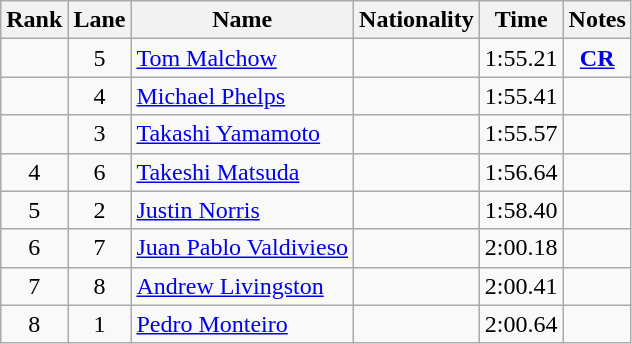<table class="wikitable sortable" style="text-align:center">
<tr>
<th>Rank</th>
<th>Lane</th>
<th>Name</th>
<th>Nationality</th>
<th>Time</th>
<th>Notes</th>
</tr>
<tr>
<td></td>
<td>5</td>
<td align=left><a href='#'>Tom Malchow</a></td>
<td align=left></td>
<td>1:55.21</td>
<td><strong><a href='#'>CR</a></strong></td>
</tr>
<tr>
<td></td>
<td>4</td>
<td align=left><a href='#'>Michael Phelps</a></td>
<td align=left></td>
<td>1:55.41</td>
<td></td>
</tr>
<tr>
<td></td>
<td>3</td>
<td align=left><a href='#'>Takashi Yamamoto</a></td>
<td align=left></td>
<td>1:55.57</td>
<td></td>
</tr>
<tr>
<td>4</td>
<td>6</td>
<td align=left><a href='#'>Takeshi Matsuda</a></td>
<td align=left></td>
<td>1:56.64</td>
<td></td>
</tr>
<tr>
<td>5</td>
<td>2</td>
<td align=left><a href='#'>Justin Norris</a></td>
<td align=left></td>
<td>1:58.40</td>
<td></td>
</tr>
<tr>
<td>6</td>
<td>7</td>
<td align=left><a href='#'>Juan Pablo Valdivieso</a></td>
<td align=left></td>
<td>2:00.18</td>
<td></td>
</tr>
<tr>
<td>7</td>
<td>8</td>
<td align=left><a href='#'>Andrew Livingston</a></td>
<td align=left></td>
<td>2:00.41</td>
<td></td>
</tr>
<tr>
<td>8</td>
<td>1</td>
<td align=left><a href='#'>Pedro Monteiro</a></td>
<td align=left></td>
<td>2:00.64</td>
<td></td>
</tr>
</table>
